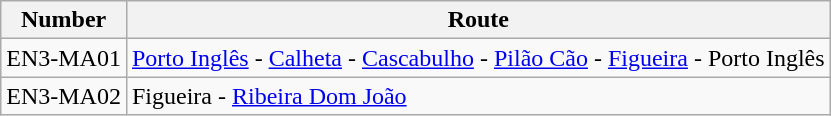<table class="wikitable">
<tr>
<th>Number</th>
<th>Route</th>
</tr>
<tr>
<td>EN3-MA01</td>
<td><a href='#'>Porto Inglês</a> - <a href='#'>Calheta</a> - <a href='#'>Cascabulho</a> - <a href='#'>Pilão Cão</a> - <a href='#'>Figueira</a> - Porto Inglês</td>
</tr>
<tr>
<td>EN3-MA02</td>
<td>Figueira - <a href='#'>Ribeira Dom João</a></td>
</tr>
</table>
